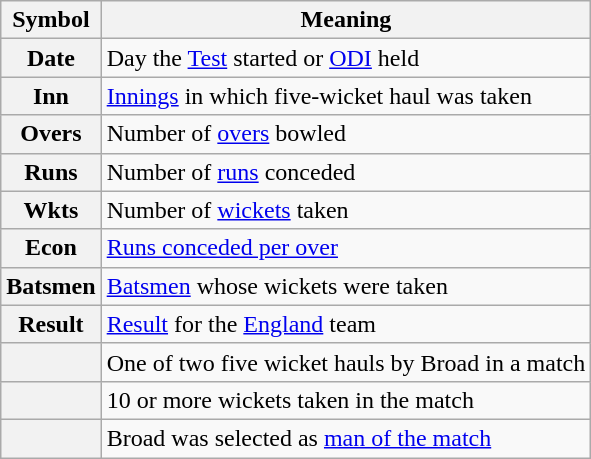<table class="wikitable"  style="float:left margin-left: 10px;">
<tr>
<th>Symbol</th>
<th>Meaning</th>
</tr>
<tr>
<th>Date</th>
<td>Day the <a href='#'>Test</a> started or <a href='#'>ODI</a> held</td>
</tr>
<tr>
<th>Inn</th>
<td><a href='#'>Innings</a> in which five-wicket haul was taken</td>
</tr>
<tr>
<th>Overs</th>
<td>Number of <a href='#'>overs</a> bowled</td>
</tr>
<tr>
<th>Runs</th>
<td>Number of <a href='#'>runs</a> conceded</td>
</tr>
<tr>
<th>Wkts</th>
<td>Number of <a href='#'>wickets</a> taken</td>
</tr>
<tr>
<th>Econ</th>
<td><a href='#'>Runs conceded per over</a></td>
</tr>
<tr>
<th>Batsmen</th>
<td><a href='#'>Batsmen</a> whose wickets were taken</td>
</tr>
<tr>
<th>Result</th>
<td><a href='#'>Result</a> for the <a href='#'>England</a> team</td>
</tr>
<tr>
<th></th>
<td>One of two five wicket hauls by Broad in a match</td>
</tr>
<tr>
<th></th>
<td>10 or more wickets taken in the match</td>
</tr>
<tr>
<th></th>
<td>Broad was selected as <a href='#'>man of the match</a></td>
</tr>
</table>
